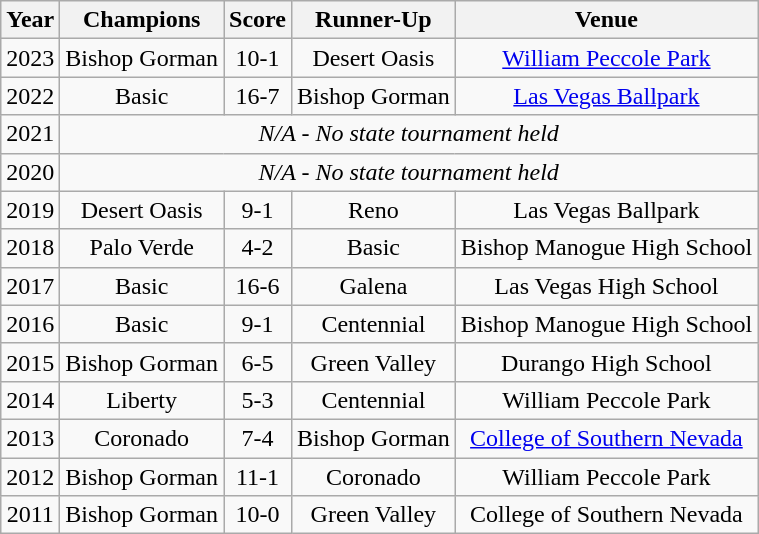<table class="wikitable" style="text-align:center">
<tr>
<th>Year</th>
<th>Champions</th>
<th>Score</th>
<th>Runner-Up</th>
<th>Venue</th>
</tr>
<tr>
<td>2023</td>
<td>Bishop Gorman</td>
<td>10-1</td>
<td>Desert Oasis</td>
<td><a href='#'>William Peccole Park</a></td>
</tr>
<tr>
<td>2022</td>
<td>Basic</td>
<td>16-7</td>
<td>Bishop Gorman</td>
<td><a href='#'>Las Vegas Ballpark</a></td>
</tr>
<tr>
<td>2021</td>
<td colspan="4"><em>N/A - No state tournament held</em></td>
</tr>
<tr>
<td>2020</td>
<td colspan="4"><em>N/A - No state tournament held</em></td>
</tr>
<tr>
<td>2019</td>
<td>Desert Oasis</td>
<td>9-1</td>
<td>Reno</td>
<td>Las Vegas Ballpark</td>
</tr>
<tr>
<td>2018</td>
<td>Palo Verde</td>
<td>4-2</td>
<td>Basic</td>
<td>Bishop Manogue High School</td>
</tr>
<tr>
<td>2017</td>
<td>Basic</td>
<td>16-6</td>
<td>Galena</td>
<td>Las Vegas High School</td>
</tr>
<tr>
<td>2016</td>
<td>Basic</td>
<td>9-1</td>
<td>Centennial</td>
<td>Bishop Manogue High School</td>
</tr>
<tr>
<td>2015</td>
<td>Bishop Gorman</td>
<td>6-5</td>
<td>Green Valley</td>
<td>Durango High School</td>
</tr>
<tr>
<td>2014</td>
<td>Liberty</td>
<td>5-3</td>
<td>Centennial</td>
<td>William Peccole Park</td>
</tr>
<tr>
<td>2013</td>
<td>Coronado</td>
<td>7-4</td>
<td>Bishop Gorman</td>
<td><a href='#'>College of Southern Nevada</a></td>
</tr>
<tr>
<td>2012</td>
<td>Bishop Gorman</td>
<td>11-1</td>
<td>Coronado</td>
<td>William Peccole Park</td>
</tr>
<tr>
<td>2011</td>
<td>Bishop Gorman</td>
<td>10-0</td>
<td>Green Valley</td>
<td>College of Southern Nevada</td>
</tr>
</table>
